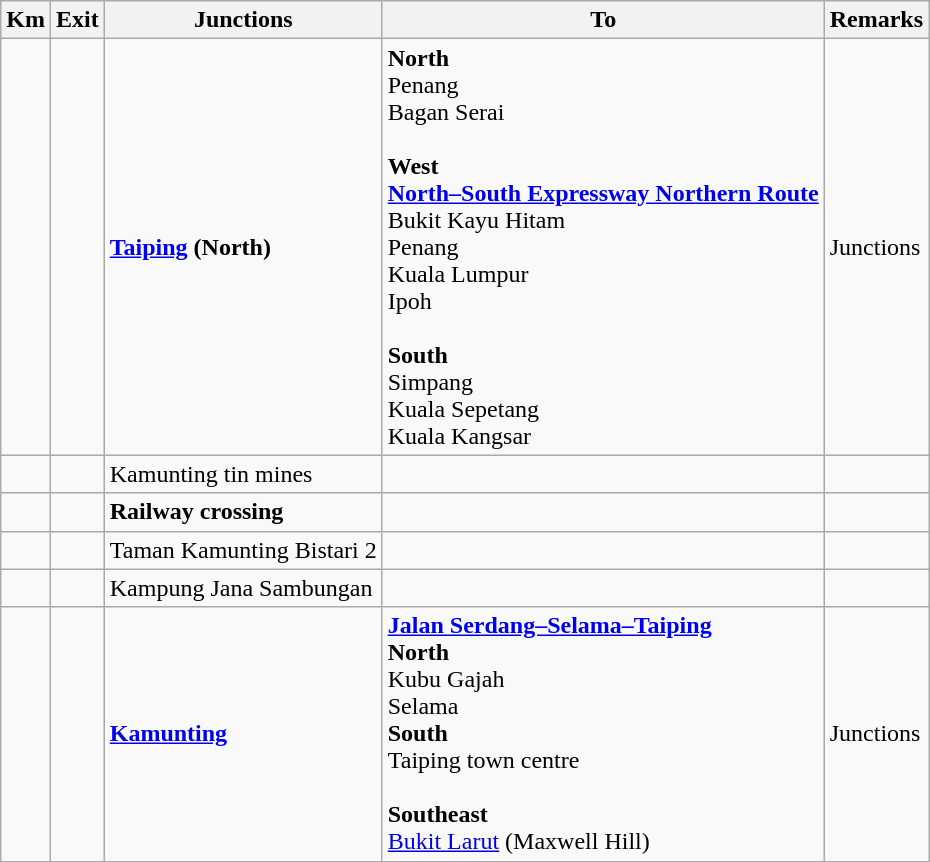<table class="wikitable">
<tr>
<th>Km</th>
<th>Exit</th>
<th>Junctions</th>
<th>To</th>
<th>Remarks</th>
</tr>
<tr>
<td></td>
<td></td>
<td><strong><a href='#'>Taiping</a> (North)</strong></td>
<td><strong>North</strong><br>Penang<br>Bagan Serai<br><br><strong>West</strong><br>  <strong><a href='#'>North–South Expressway Northern Route</a></strong><br>Bukit Kayu Hitam<br>Penang<br>Kuala Lumpur<br>Ipoh<br><br><strong>South</strong><br>Simpang<br>Kuala Sepetang<br>Kuala Kangsar</td>
<td>Junctions</td>
</tr>
<tr>
<td></td>
<td></td>
<td>Kamunting tin mines</td>
<td></td>
<td></td>
</tr>
<tr>
<td></td>
<td></td>
<td><strong>Railway crossing</strong></td>
<td></td>
<td></td>
</tr>
<tr>
<td></td>
<td></td>
<td>Taman Kamunting Bistari 2</td>
<td></td>
<td></td>
</tr>
<tr>
<td></td>
<td></td>
<td>Kampung Jana Sambungan</td>
<td></td>
<td></td>
</tr>
<tr>
<td></td>
<td></td>
<td><strong><a href='#'>Kamunting</a></strong></td>
<td> <strong><a href='#'>Jalan Serdang–Selama–Taiping</a></strong><br><strong>North</strong><br> Kubu Gajah<br> Selama<br><strong>South</strong><br> Taiping town centre<br><br><strong>Southeast</strong><br> <a href='#'>Bukit Larut</a> (Maxwell Hill)</td>
<td>Junctions</td>
</tr>
</table>
